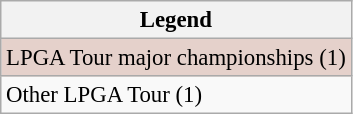<table class="wikitable" style="font-size:95%;">
<tr>
<th>Legend</th>
</tr>
<tr style="background:#e5d1cb;">
<td>LPGA Tour major championships (1)</td>
</tr>
<tr>
<td>Other LPGA Tour (1)</td>
</tr>
</table>
